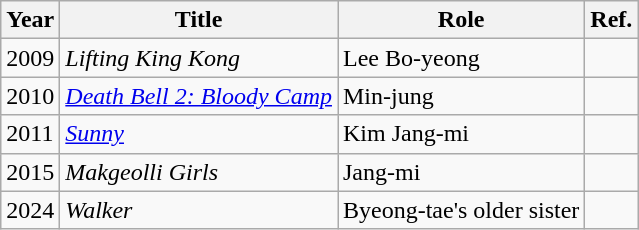<table class="wikitable">
<tr>
<th>Year</th>
<th>Title</th>
<th>Role</th>
<th>Ref.</th>
</tr>
<tr>
<td>2009</td>
<td><em>Lifting King Kong</em></td>
<td>Lee Bo-yeong</td>
<td></td>
</tr>
<tr>
<td>2010</td>
<td><em><a href='#'>Death Bell 2: Bloody Camp</a></em></td>
<td>Min-jung</td>
<td></td>
</tr>
<tr>
<td>2011</td>
<td><em><a href='#'>Sunny</a></em></td>
<td>Kim Jang-mi</td>
<td></td>
</tr>
<tr>
<td>2015</td>
<td><em>Makgeolli Girls</em></td>
<td>Jang-mi</td>
<td></td>
</tr>
<tr>
<td>2024</td>
<td><em>Walker</em></td>
<td>Byeong-tae's older sister</td>
<td></td>
</tr>
</table>
